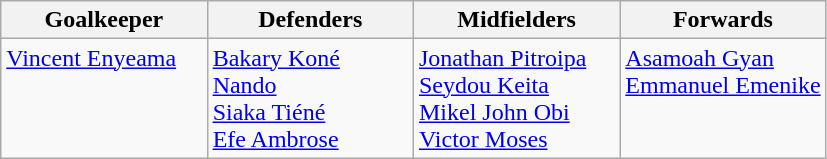<table class="wikitable">
<tr>
<th width="25%">Goalkeeper</th>
<th width="25%">Defenders</th>
<th width="25%">Midfielders</th>
<th width="25%">Forwards</th>
</tr>
<tr valign="top">
<td> <a href='#'>Vincent Enyeama</a></td>
<td> <a href='#'>Bakary Koné</a><br> <a href='#'>Nando</a><br> <a href='#'>Siaka Tiéné</a><br> <a href='#'>Efe Ambrose</a></td>
<td> <a href='#'>Jonathan Pitroipa</a><br> <a href='#'>Seydou Keita</a><br> <a href='#'>Mikel John Obi</a><br> <a href='#'>Victor Moses</a></td>
<td> <a href='#'>Asamoah Gyan</a><br> <a href='#'>Emmanuel Emenike</a></td>
</tr>
</table>
